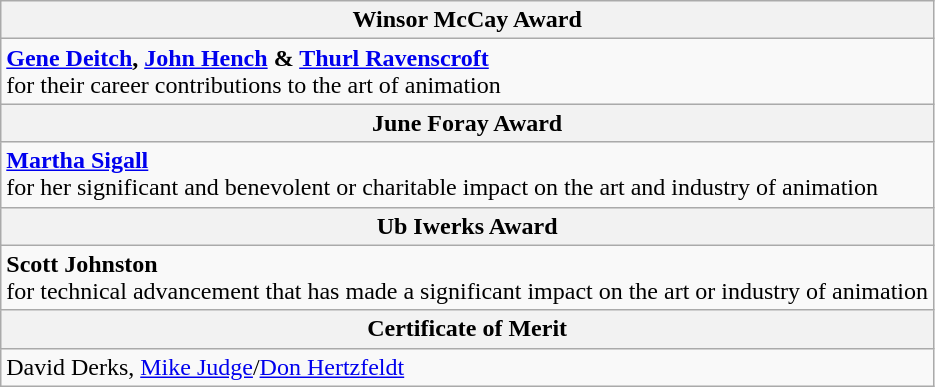<table class=wikitable style="width=100%">
<tr>
<th style="width=50%">Winsor McCay Award</th>
</tr>
<tr>
<td valign="top"><strong><a href='#'>Gene Deitch</a>, <a href='#'>John Hench</a> & <a href='#'>Thurl Ravenscroft</a></strong><br>for their career contributions to the art of animation</td>
</tr>
<tr>
<th style="width=50%">June Foray Award</th>
</tr>
<tr>
<td valign="top"><strong><a href='#'>Martha Sigall</a></strong><br>for her significant and benevolent or charitable impact on the art and industry of animation</td>
</tr>
<tr>
<th style="width=50%">Ub Iwerks Award</th>
</tr>
<tr>
<td valign="top"><strong>Scott Johnston</strong><br>for technical advancement that has made a significant impact on the art or industry of animation</td>
</tr>
<tr>
<th style="width=50%">Certificate of Merit</th>
</tr>
<tr>
<td valign="top">David Derks, <a href='#'>Mike Judge</a>/<a href='#'>Don Hertzfeldt</a></td>
</tr>
</table>
